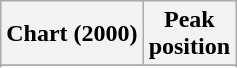<table class="wikitable sortable plainrowheaders" style="text-align:center">
<tr>
<th scope="col">Chart (2000)</th>
<th scope="col">Peak<br>position</th>
</tr>
<tr>
</tr>
<tr>
</tr>
<tr>
</tr>
<tr>
</tr>
<tr>
</tr>
<tr>
</tr>
<tr>
</tr>
<tr>
</tr>
<tr>
</tr>
</table>
